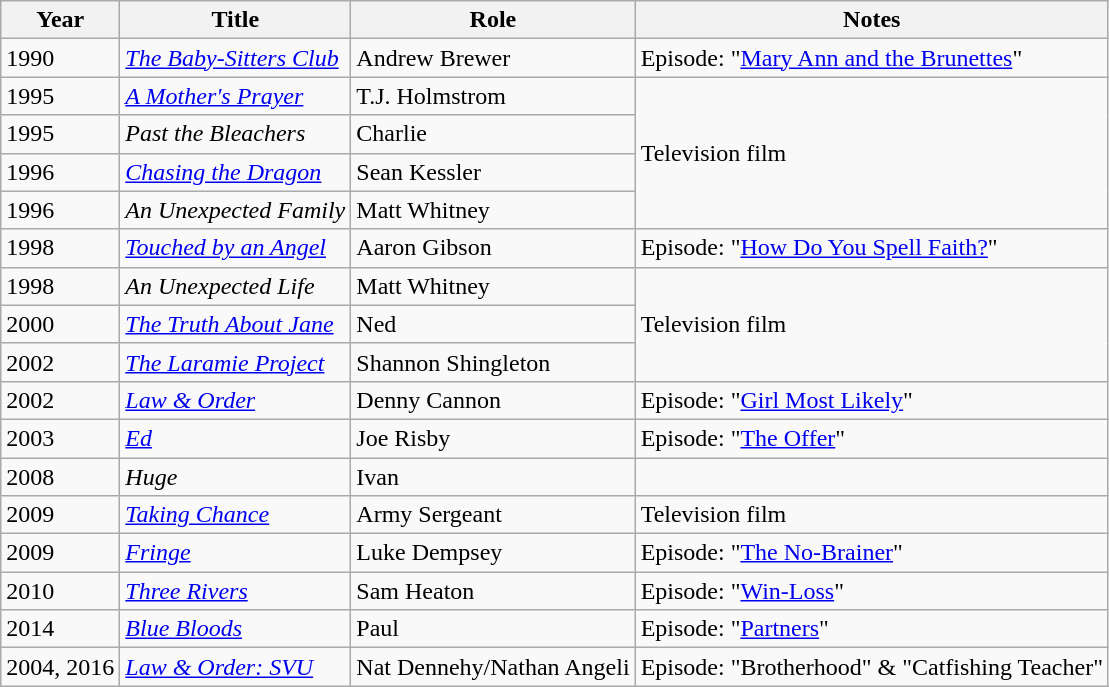<table class="wikitable sortable">
<tr>
<th>Year</th>
<th>Title</th>
<th>Role</th>
<th class="unsortable">Notes</th>
</tr>
<tr>
<td>1990</td>
<td><a href='#'><em>The Baby-Sitters Club</em></a></td>
<td>Andrew Brewer</td>
<td>Episode: "<a href='#'>Mary Ann and the Brunettes</a>"</td>
</tr>
<tr>
<td>1995</td>
<td><em><a href='#'>A Mother's Prayer</a></em></td>
<td>T.J. Holmstrom</td>
<td rowspan="4">Television film</td>
</tr>
<tr>
<td>1995</td>
<td><em>Past the Bleachers</em></td>
<td>Charlie</td>
</tr>
<tr>
<td>1996</td>
<td><em><a href='#'>Chasing the Dragon</a></em></td>
<td>Sean Kessler</td>
</tr>
<tr>
<td>1996</td>
<td><em>An Unexpected Family</em></td>
<td>Matt Whitney</td>
</tr>
<tr>
<td>1998</td>
<td><em><a href='#'>Touched by an Angel</a></em></td>
<td>Aaron Gibson</td>
<td>Episode: "<a href='#'>How Do You Spell Faith?</a>"</td>
</tr>
<tr>
<td>1998</td>
<td><em>An Unexpected Life</em></td>
<td>Matt Whitney</td>
<td rowspan="3">Television film</td>
</tr>
<tr>
<td>2000</td>
<td><em><a href='#'>The Truth About Jane</a></em></td>
<td>Ned</td>
</tr>
<tr>
<td>2002</td>
<td><em><a href='#'>The Laramie Project</a></em></td>
<td>Shannon Shingleton</td>
</tr>
<tr>
<td>2002</td>
<td><em><a href='#'>Law & Order</a></em></td>
<td>Denny Cannon</td>
<td>Episode: "<a href='#'>Girl Most Likely</a>"</td>
</tr>
<tr>
<td>2003</td>
<td><em><a href='#'>Ed</a></em></td>
<td>Joe Risby</td>
<td>Episode: "<a href='#'>The Offer</a>"</td>
</tr>
<tr>
<td>2008</td>
<td><em>Huge</em></td>
<td>Ivan</td>
<td></td>
</tr>
<tr>
<td>2009</td>
<td><em><a href='#'>Taking Chance</a></em></td>
<td>Army Sergeant</td>
<td>Television film</td>
</tr>
<tr>
<td>2009</td>
<td><em><a href='#'>Fringe</a></em></td>
<td>Luke Dempsey</td>
<td>Episode: "<a href='#'>The No-Brainer</a>"</td>
</tr>
<tr>
<td>2010</td>
<td><em><a href='#'>Three Rivers</a></em></td>
<td>Sam Heaton</td>
<td>Episode: "<a href='#'>Win-Loss</a>"</td>
</tr>
<tr>
<td>2014</td>
<td><em><a href='#'>Blue Bloods</a></em></td>
<td>Paul</td>
<td>Episode: "<a href='#'>Partners</a>"</td>
</tr>
<tr>
<td>2004, 2016</td>
<td><em><a href='#'>Law & Order: SVU</a></em></td>
<td>Nat Dennehy/Nathan Angeli</td>
<td>Episode: "Brotherhood" & "Catfishing Teacher"</td>
</tr>
</table>
